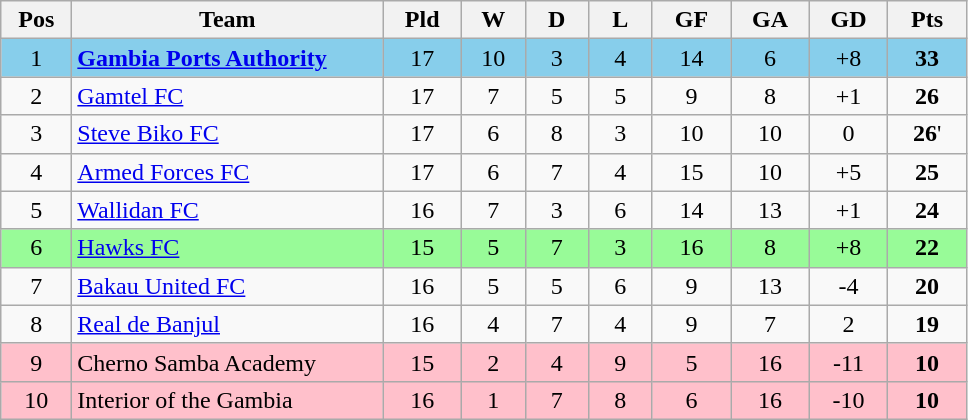<table class="wikitable" style="text-align: center;">
<tr>
<th style="width: 40px;">Pos</th>
<th style="width: 200px;">Team</th>
<th style="width: 45px;">Pld</th>
<th style="width: 35px;">W</th>
<th style="width: 35px;">D</th>
<th style="width: 35px;">L</th>
<th style="width: 45px;">GF</th>
<th style="width: 45px;">GA</th>
<th style="width: 45px;">GD</th>
<th style="width: 45px;">Pts</th>
</tr>
<tr style="background:#87ceeb;">
<td>1</td>
<td style="text-align: left;"><strong><a href='#'>Gambia Ports Authority</a></strong></td>
<td>17</td>
<td>10</td>
<td>3</td>
<td>4</td>
<td>14</td>
<td>6</td>
<td>+8</td>
<td><strong>33</strong></td>
</tr>
<tr>
<td>2</td>
<td style="text-align: left;"><a href='#'>Gamtel FC</a></td>
<td>17</td>
<td>7</td>
<td>5</td>
<td>5</td>
<td>9</td>
<td>8</td>
<td>+1</td>
<td><strong>26</strong></td>
</tr>
<tr>
<td>3</td>
<td style="text-align: left;"><a href='#'>Steve Biko FC</a></td>
<td>17</td>
<td>6</td>
<td>8</td>
<td>3</td>
<td>10</td>
<td>10</td>
<td>0</td>
<td><strong>26</strong>'</td>
</tr>
<tr>
<td>4</td>
<td style="text-align: left;"><a href='#'>Armed Forces FC</a></td>
<td>17</td>
<td>6</td>
<td>7</td>
<td>4</td>
<td>15</td>
<td>10</td>
<td>+5</td>
<td><strong>25</strong></td>
</tr>
<tr>
<td>5</td>
<td style="text-align: left;"><a href='#'>Wallidan FC</a></td>
<td>16</td>
<td>7</td>
<td>3</td>
<td>6</td>
<td>14</td>
<td>13</td>
<td>+1</td>
<td><strong>24</strong></td>
</tr>
<tr style="background:#98fb98;">
<td>6</td>
<td style="text-align: left;"><a href='#'>Hawks FC</a></td>
<td>15</td>
<td>5</td>
<td>7</td>
<td>3</td>
<td>16</td>
<td>8</td>
<td>+8</td>
<td><strong>22</strong></td>
</tr>
<tr>
<td>7</td>
<td style="text-align: left;"><a href='#'>Bakau United FC</a></td>
<td>16</td>
<td>5</td>
<td>5</td>
<td>6</td>
<td>9</td>
<td>13</td>
<td>-4</td>
<td><strong>20</strong></td>
</tr>
<tr>
<td>8</td>
<td style="text-align: left;"><a href='#'>Real de Banjul</a></td>
<td>16</td>
<td>4</td>
<td>7</td>
<td>4</td>
<td>9</td>
<td>7</td>
<td>2</td>
<td><strong>19</strong></td>
</tr>
<tr style="background:#ffc0cb;">
<td>9</td>
<td style="text-align: left;">Cherno Samba Academy</td>
<td>15</td>
<td>2</td>
<td>4</td>
<td>9</td>
<td>5</td>
<td>16</td>
<td>-11</td>
<td><strong>10</strong></td>
</tr>
<tr style="background:#ffc0cb;">
<td>10</td>
<td style="text-align: left;">Interior of the Gambia</td>
<td>16</td>
<td>1</td>
<td>7</td>
<td>8</td>
<td>6</td>
<td>16</td>
<td>-10</td>
<td><strong>10</strong></td>
</tr>
</table>
